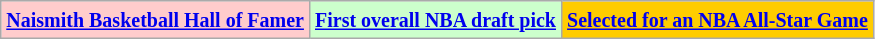<table class="wikitable">
<tr>
<td bgcolor="#FFCCCC"><small><strong><a href='#'>Naismith Basketball Hall of Famer</a></strong></small></td>
<td bgcolor="#CCFFCC"><small><strong><a href='#'>First overall NBA draft pick</a></strong></small></td>
<td bgcolor="FFCC00"><small><strong><a href='#'>Selected for an NBA All-Star Game</a></strong></small></td>
</tr>
</table>
